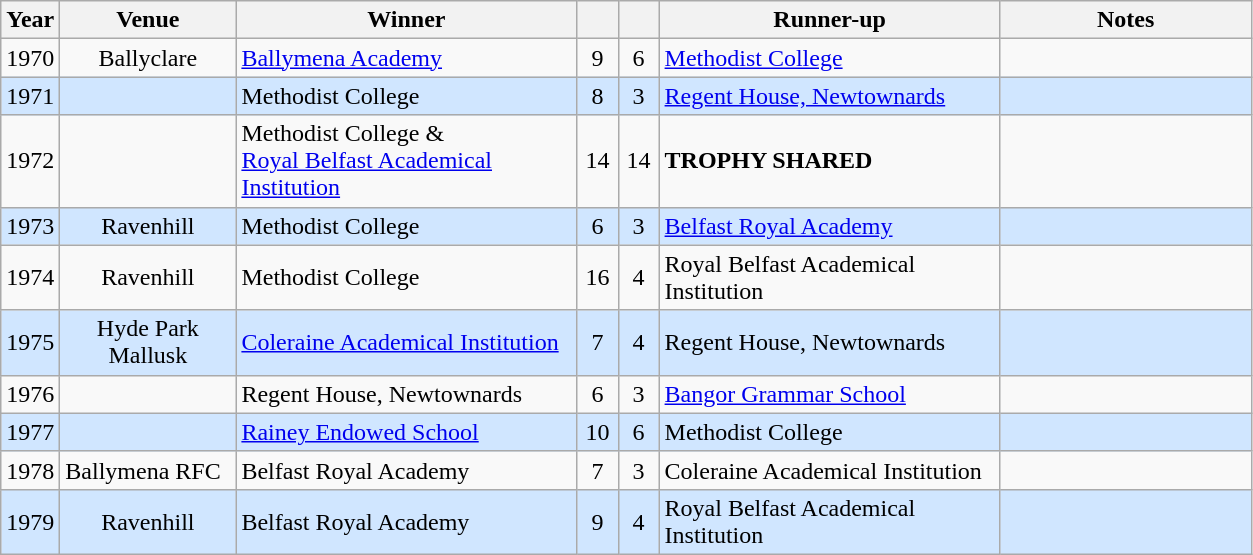<table class="wikitable">
<tr>
<th>Year</th>
<th>Venue</th>
<th>Winner</th>
<th></th>
<th></th>
<th>Runner-up</th>
<th>Notes</th>
</tr>
<tr>
<td align="center">1970</td>
<td width=110 align="center">Ballyclare</td>
<td width=220><a href='#'>Ballymena Academy</a></td>
<td width=20 align="center">9</td>
<td width=20 align="center">6</td>
<td width=220><a href='#'>Methodist College</a></td>
<td width=160></td>
</tr>
<tr style="background: #D0E6FF;">
<td align="center">1971</td>
<td></td>
<td>Methodist College</td>
<td align="center">8</td>
<td align="center">3</td>
<td><a href='#'>Regent House, Newtownards</a></td>
<td></td>
</tr>
<tr>
<td align="center">1972</td>
<td></td>
<td>Methodist College &<br><a href='#'>Royal Belfast Academical Institution</a></td>
<td align="center">14</td>
<td align="center">14</td>
<td><strong>TROPHY SHARED</strong></td>
<td></td>
</tr>
<tr style="background: #D0E6FF;">
<td align="center">1973</td>
<td align="center">Ravenhill</td>
<td>Methodist College</td>
<td align="center">6</td>
<td align="center">3</td>
<td><a href='#'>Belfast Royal Academy</a></td>
<td></td>
</tr>
<tr>
<td align="center">1974</td>
<td align="center">Ravenhill</td>
<td>Methodist College</td>
<td align="center">16</td>
<td align="center">4</td>
<td>Royal Belfast Academical Institution</td>
<td></td>
</tr>
<tr style="background: #D0E6FF;">
<td align="center">1975</td>
<td align="center">Hyde Park Mallusk</td>
<td><a href='#'>Coleraine Academical Institution</a></td>
<td align="center">7</td>
<td align="center">4</td>
<td>Regent House, Newtownards</td>
<td></td>
</tr>
<tr>
<td align="center">1976</td>
<td></td>
<td>Regent House, Newtownards</td>
<td align="center">6</td>
<td align="center">3</td>
<td><a href='#'>Bangor Grammar School</a></td>
<td></td>
</tr>
<tr style="background: #D0E6FF;">
<td align="center">1977</td>
<td></td>
<td><a href='#'>Rainey Endowed School</a></td>
<td align="center">10</td>
<td align="center">6</td>
<td>Methodist College</td>
<td></td>
</tr>
<tr>
<td align="center">1978</td>
<td>Ballymena RFC</td>
<td>Belfast Royal Academy</td>
<td align="center">7</td>
<td align="center">3</td>
<td>Coleraine Academical Institution</td>
<td></td>
</tr>
<tr style="background: #D0E6FF;">
<td align="center">1979</td>
<td align="center">Ravenhill</td>
<td>Belfast Royal Academy</td>
<td align="center">9</td>
<td align="center">4</td>
<td>Royal Belfast Academical Institution</td>
<td></td>
</tr>
</table>
